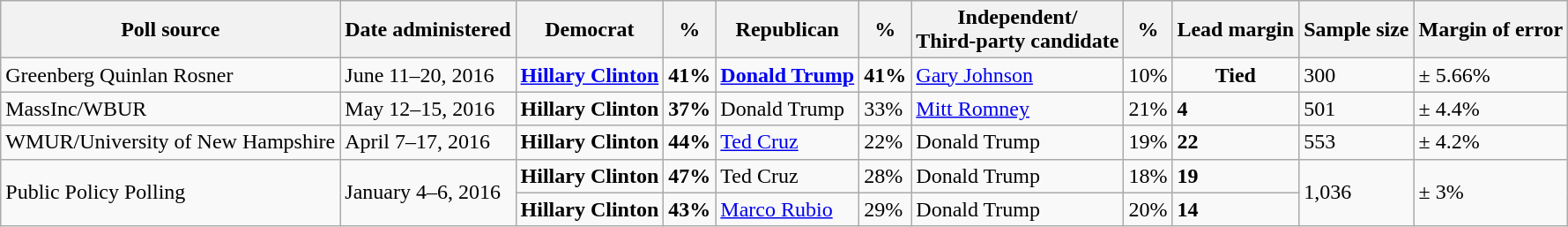<table class="wikitable">
<tr>
<th>Poll source</th>
<th>Date administered</th>
<th>Democrat</th>
<th>%</th>
<th>Republican</th>
<th>%</th>
<th>Independent/<br>Third-party candidate</th>
<th>%</th>
<th>Lead margin</th>
<th>Sample size</th>
<th>Margin of error</th>
</tr>
<tr>
<td>Greenberg Quinlan Rosner</td>
<td>June 11–20, 2016</td>
<td><strong><a href='#'>Hillary Clinton</a></strong></td>
<td><strong>41%</strong></td>
<td><strong><a href='#'>Donald Trump</a></strong></td>
<td><strong>41%</strong></td>
<td><a href='#'>Gary Johnson</a></td>
<td>10%</td>
<td align="center"><strong>Tied</strong></td>
<td>300</td>
<td>± 5.66%</td>
</tr>
<tr>
<td>MassInc/WBUR</td>
<td>May 12–15, 2016</td>
<td><strong>Hillary Clinton</strong></td>
<td><strong>37%</strong></td>
<td>Donald Trump</td>
<td>33%</td>
<td><a href='#'>Mitt Romney</a></td>
<td>21%</td>
<td><strong>4</strong></td>
<td>501</td>
<td>± 4.4%</td>
</tr>
<tr>
<td>WMUR/University of New Hampshire</td>
<td>April 7–17, 2016</td>
<td><strong>Hillary Clinton</strong></td>
<td><strong>44%</strong></td>
<td><a href='#'>Ted Cruz</a></td>
<td>22%</td>
<td>Donald Trump</td>
<td>19%</td>
<td><strong>22</strong></td>
<td>553</td>
<td>± 4.2%</td>
</tr>
<tr>
<td rowspan=2>Public Policy Polling</td>
<td rowspan=2>January 4–6, 2016</td>
<td><strong>Hillary Clinton</strong></td>
<td><strong>47%</strong></td>
<td>Ted Cruz</td>
<td>28%</td>
<td>Donald Trump</td>
<td>18%</td>
<td><strong>19</strong></td>
<td rowspan=2>1,036</td>
<td rowspan=2>± 3%</td>
</tr>
<tr>
<td><strong>Hillary Clinton</strong></td>
<td><strong>43%</strong></td>
<td><a href='#'>Marco Rubio</a></td>
<td>29%</td>
<td>Donald Trump</td>
<td>20%</td>
<td><strong>14</strong></td>
</tr>
</table>
